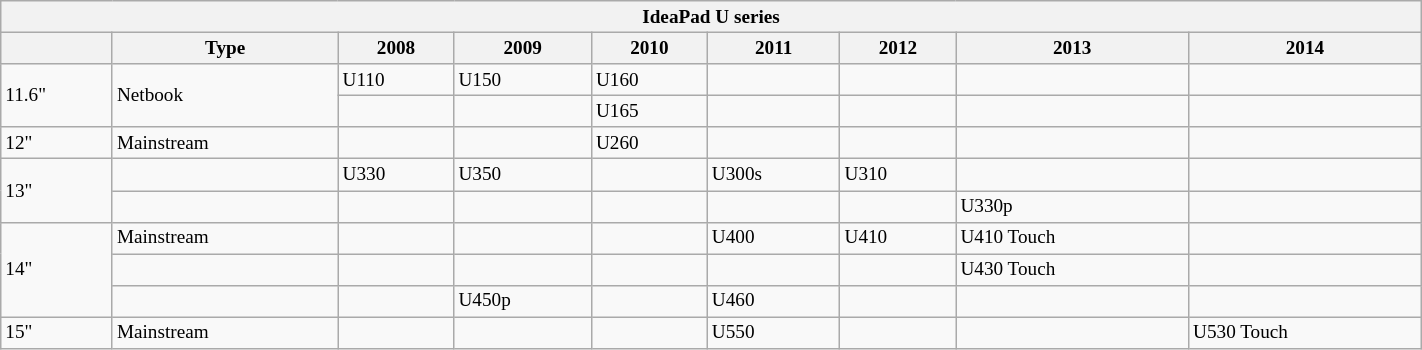<table class="wikitable mw-collapsible mw-collapsed" style="min-width: 75%; font-size: 80%;">
<tr>
<th colspan="9" style="text-align:center;"><strong>IdeaPad U series</strong></th>
</tr>
<tr>
<th></th>
<th>Type</th>
<th>2008</th>
<th>2009</th>
<th>2010</th>
<th>2011</th>
<th>2012</th>
<th>2013</th>
<th>2014</th>
</tr>
<tr>
<td rowspan="2">11.6"</td>
<td rowspan="2">Netbook</td>
<td>U110</td>
<td>U150</td>
<td>U160</td>
<td></td>
<td></td>
<td></td>
<td></td>
</tr>
<tr>
<td></td>
<td></td>
<td>U165</td>
<td></td>
<td></td>
<td></td>
<td></td>
</tr>
<tr>
<td>12"</td>
<td>Mainstream</td>
<td></td>
<td></td>
<td>U260</td>
<td></td>
<td></td>
<td></td>
<td></td>
</tr>
<tr>
<td rowspan="2">13"</td>
<td></td>
<td>U330</td>
<td>U350</td>
<td></td>
<td>U300s</td>
<td>U310</td>
<td></td>
<td></td>
</tr>
<tr>
<td></td>
<td></td>
<td></td>
<td></td>
<td></td>
<td></td>
<td>U330p</td>
<td></td>
</tr>
<tr>
<td rowspan="3">14"</td>
<td>Mainstream</td>
<td></td>
<td></td>
<td></td>
<td>U400</td>
<td>U410</td>
<td>U410 Touch</td>
<td></td>
</tr>
<tr>
<td></td>
<td></td>
<td></td>
<td></td>
<td></td>
<td></td>
<td>U430 Touch</td>
<td></td>
</tr>
<tr>
<td></td>
<td></td>
<td>U450p</td>
<td></td>
<td>U460</td>
<td></td>
<td></td>
<td></td>
</tr>
<tr>
<td>15"</td>
<td>Mainstream</td>
<td></td>
<td></td>
<td></td>
<td>U550</td>
<td></td>
<td></td>
<td>U530 Touch</td>
</tr>
</table>
